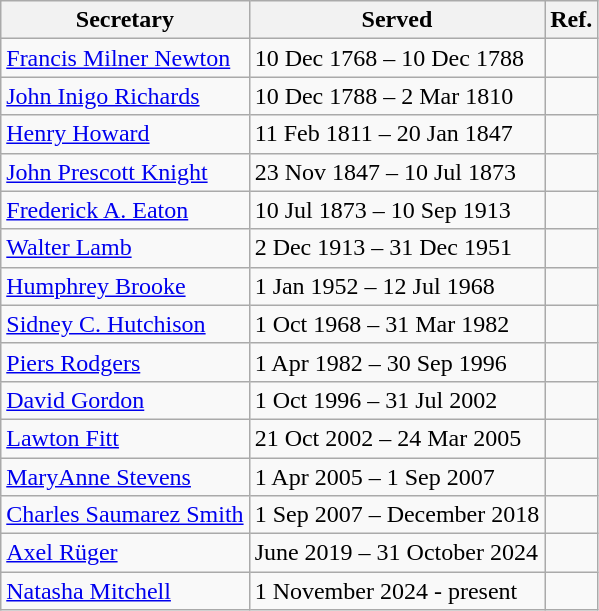<table class="wikitable">
<tr>
<th>Secretary</th>
<th>Served</th>
<th>Ref.</th>
</tr>
<tr>
<td><a href='#'>Francis Milner Newton</a></td>
<td>10 Dec 1768 – 10 Dec 1788</td>
<td></td>
</tr>
<tr>
<td><a href='#'>John Inigo Richards</a></td>
<td>10 Dec 1788 – 2 Mar 1810</td>
<td></td>
</tr>
<tr>
<td><a href='#'>Henry Howard</a></td>
<td>11 Feb 1811 – 20 Jan 1847</td>
<td></td>
</tr>
<tr>
<td><a href='#'>John Prescott Knight</a></td>
<td>23 Nov 1847 – 10 Jul 1873</td>
<td></td>
</tr>
<tr>
<td><a href='#'>Frederick A. Eaton</a></td>
<td>10 Jul 1873 – 10 Sep 1913</td>
<td></td>
</tr>
<tr>
<td><a href='#'>Walter Lamb</a></td>
<td>2 Dec 1913 – 31 Dec 1951</td>
<td></td>
</tr>
<tr>
<td><a href='#'>Humphrey Brooke</a></td>
<td>1 Jan 1952 – 12 Jul 1968</td>
<td></td>
</tr>
<tr>
<td><a href='#'>Sidney C. Hutchison</a></td>
<td>1 Oct 1968 – 31 Mar 1982</td>
<td></td>
</tr>
<tr>
<td><a href='#'>Piers Rodgers</a></td>
<td>1 Apr 1982 – 30 Sep 1996</td>
<td></td>
</tr>
<tr>
<td><a href='#'>David Gordon</a></td>
<td>1 Oct 1996 – 31 Jul 2002</td>
<td></td>
</tr>
<tr>
<td><a href='#'>Lawton Fitt</a></td>
<td>21 Oct 2002 – 24 Mar 2005</td>
<td></td>
</tr>
<tr>
<td><a href='#'>MaryAnne Stevens</a></td>
<td>1 Apr 2005 – 1 Sep 2007</td>
<td></td>
</tr>
<tr>
<td><a href='#'>Charles Saumarez Smith</a></td>
<td>1 Sep 2007 – December 2018</td>
<td></td>
</tr>
<tr>
<td><a href='#'>Axel Rüger</a></td>
<td>June 2019 – 31 October 2024</td>
</tr>
<tr>
<td><a href='#'>Natasha Mitchell</a></td>
<td>1 November 2024 - present</td>
<td></td>
</tr>
</table>
